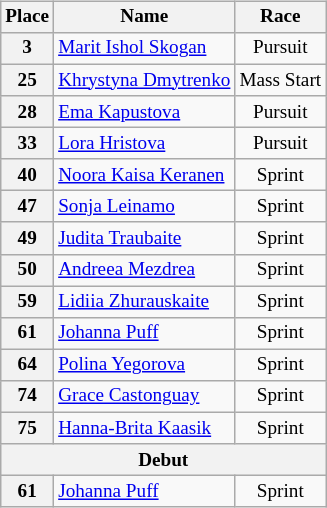<table class="wikitable plainrowheaders" style="font-size:80%; text-align:center; display:inline-table;">
<tr>
<th>Place</th>
<th>Name</th>
<th>Race</th>
</tr>
<tr>
<th>3</th>
<td style="text-align:left"> <a href='#'>Marit Ishol Skogan</a></td>
<td>Pursuit</td>
</tr>
<tr>
<th>25</th>
<td style="text-align:left"> <a href='#'>Khrystyna Dmytrenko</a></td>
<td>Mass Start</td>
</tr>
<tr>
<th>28</th>
<td style="text-align:left"> <a href='#'>Ema Kapustova</a></td>
<td>Pursuit</td>
</tr>
<tr>
<th>33</th>
<td style="text-align:left"> <a href='#'>Lora Hristova</a></td>
<td>Pursuit</td>
</tr>
<tr>
<th>40</th>
<td style="text-align:left"> <a href='#'>Noora Kaisa Keranen</a></td>
<td>Sprint</td>
</tr>
<tr>
<th>47</th>
<td style="text-align:left"> <a href='#'>Sonja Leinamo</a></td>
<td>Sprint</td>
</tr>
<tr>
<th>49</th>
<td style="text-align:left"> <a href='#'>Judita Traubaite</a></td>
<td>Sprint</td>
</tr>
<tr>
<th>50</th>
<td style="text-align:left"> <a href='#'>Andreea Mezdrea</a></td>
<td>Sprint</td>
</tr>
<tr>
<th>59</th>
<td style="text-align:left"> <a href='#'>Lidiia Zhurauskaite</a></td>
<td>Sprint</td>
</tr>
<tr>
<th>61</th>
<td style="text-align:left"> <a href='#'>Johanna Puff</a></td>
<td>Sprint</td>
</tr>
<tr>
<th>64</th>
<td style="text-align:left"> <a href='#'>Polina Yegorova</a></td>
<td>Sprint</td>
</tr>
<tr>
<th>74</th>
<td style="text-align:left"> <a href='#'>Grace Castonguay</a></td>
<td>Sprint</td>
</tr>
<tr>
<th>75</th>
<td style="text-align:left"> <a href='#'>Hanna-Brita Kaasik</a></td>
<td>Sprint</td>
</tr>
<tr>
<th colspan=4>Debut</th>
</tr>
<tr>
<th>61</th>
<td style="text-align:left"> <a href='#'>Johanna Puff</a></td>
<td>Sprint</td>
</tr>
</table>
